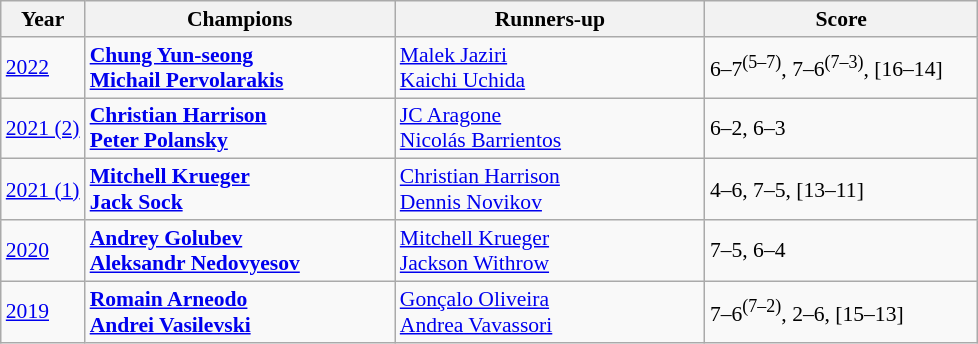<table class="wikitable" style="font-size:90%">
<tr>
<th>Year</th>
<th width="200">Champions</th>
<th width="200">Runners-up</th>
<th width="175">Score</th>
</tr>
<tr>
<td><a href='#'>2022</a></td>
<td> <strong><a href='#'>Chung Yun-seong</a></strong><br> <strong><a href='#'>Michail Pervolarakis</a></strong></td>
<td> <a href='#'>Malek Jaziri</a><br> <a href='#'>Kaichi Uchida</a></td>
<td>6–7<sup>(5–7)</sup>, 7–6<sup>(7–3)</sup>, [16–14]</td>
</tr>
<tr>
<td><a href='#'>2021 (2)</a></td>
<td> <strong><a href='#'>Christian Harrison</a></strong><br> <strong><a href='#'>Peter Polansky</a></strong></td>
<td> <a href='#'>JC Aragone</a><br> <a href='#'>Nicolás Barrientos</a></td>
<td>6–2, 6–3</td>
</tr>
<tr>
<td><a href='#'>2021 (1)</a></td>
<td> <strong><a href='#'>Mitchell Krueger</a></strong><br> <strong><a href='#'>Jack Sock</a></strong></td>
<td> <a href='#'>Christian Harrison</a><br> <a href='#'>Dennis Novikov</a></td>
<td>4–6, 7–5, [13–11]</td>
</tr>
<tr>
<td><a href='#'>2020</a></td>
<td> <strong><a href='#'>Andrey Golubev</a></strong><br> <strong><a href='#'>Aleksandr Nedovyesov</a></strong></td>
<td> <a href='#'>Mitchell Krueger</a><br> <a href='#'>Jackson Withrow</a></td>
<td>7–5, 6–4</td>
</tr>
<tr>
<td><a href='#'>2019</a></td>
<td> <strong><a href='#'>Romain Arneodo</a></strong><br> <strong><a href='#'>Andrei Vasilevski</a></strong></td>
<td> <a href='#'>Gonçalo Oliveira</a><br> <a href='#'>Andrea Vavassori</a></td>
<td>7–6<sup>(7–2)</sup>, 2–6, [15–13]</td>
</tr>
</table>
